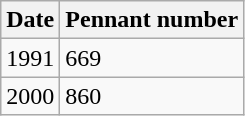<table class="wikitable">
<tr>
<th>Date</th>
<th>Pennant number</th>
</tr>
<tr>
<td>1991</td>
<td>669</td>
</tr>
<tr>
<td>2000</td>
<td>860</td>
</tr>
</table>
